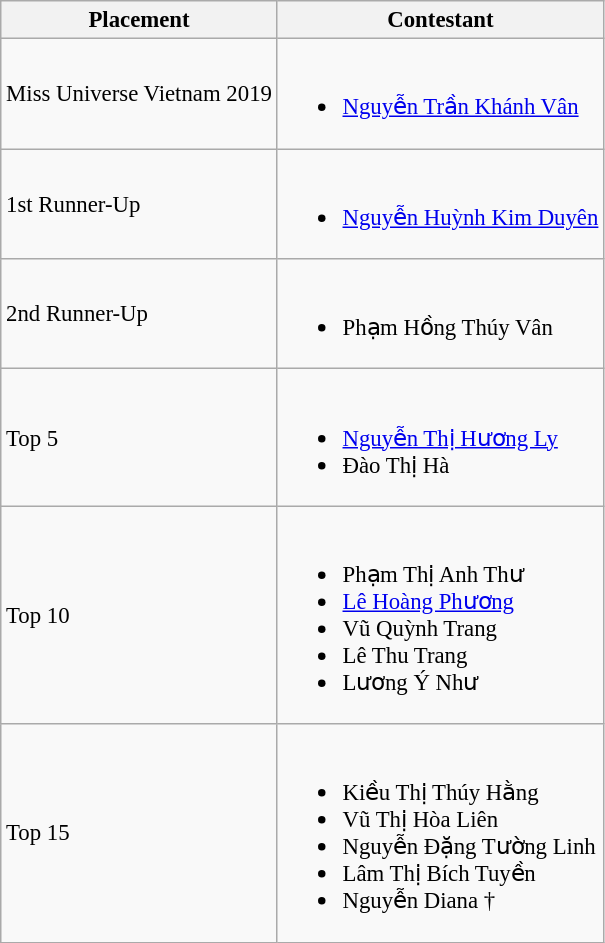<table class="wikitable sortable" style="font-size: 95%;">
<tr>
<th>Placement</th>
<th>Contestant</th>
</tr>
<tr>
<td>Miss Universe Vietnam 2019</td>
<td><br><ul><li><a href='#'>Nguyễn Trần Khánh Vân</a></li></ul></td>
</tr>
<tr>
<td>1st Runner-Up</td>
<td><br><ul><li><a href='#'>Nguyễn Huỳnh Kim Duyên</a></li></ul></td>
</tr>
<tr>
<td>2nd Runner-Up</td>
<td><br><ul><li>Phạm Hồng Thúy Vân</li></ul></td>
</tr>
<tr>
<td>Top 5</td>
<td><br><ul><li><a href='#'>Nguyễn Thị Hương Ly</a></li><li>Đào Thị Hà</li></ul></td>
</tr>
<tr>
<td>Top 10</td>
<td><br><ul><li>Phạm Thị Anh Thư</li><li><a href='#'>Lê Hoàng Phương</a></li><li>Vũ Quỳnh Trang</li><li>Lê Thu Trang</li><li>Lương Ý Như</li></ul></td>
</tr>
<tr>
<td>Top 15</td>
<td><br><ul><li>Kiều Thị Thúy Hằng</li><li>Vũ Thị Hòa Liên</li><li>Nguyễn Đặng Tường Linh</li><li>Lâm Thị Bích Tuyền</li><li>Nguyễn Diana †</li></ul></td>
</tr>
</table>
